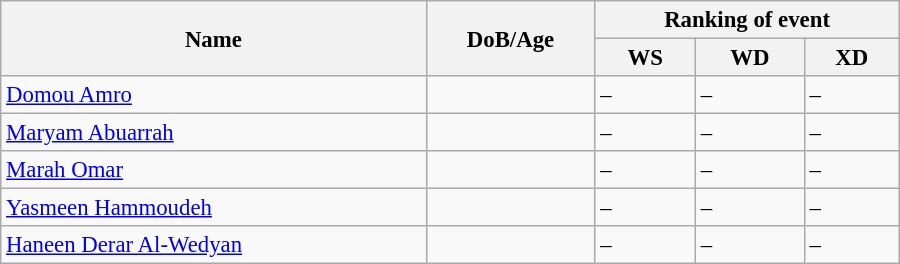<table class="wikitable" style="width:600px; font-size:95%;">
<tr>
<th rowspan="2" align="left">Name</th>
<th rowspan="2" align="left">DoB/Age</th>
<th colspan="3" align="center">Ranking of event</th>
</tr>
<tr>
<th align="center">WS</th>
<th>WD</th>
<th align="center">XD</th>
</tr>
<tr>
<td><a href='#'>Domou Amro</a></td>
<td></td>
<td>–</td>
<td>–</td>
<td>–</td>
</tr>
<tr>
<td><a href='#'>Maryam Abuarrah</a></td>
<td></td>
<td>–</td>
<td>–</td>
<td>–</td>
</tr>
<tr>
<td><a href='#'>Marah Omar</a></td>
<td></td>
<td>–</td>
<td>–</td>
<td>–</td>
</tr>
<tr>
<td><a href='#'>Yasmeen Hammoudeh</a></td>
<td></td>
<td>–</td>
<td>–</td>
<td>–</td>
</tr>
<tr>
<td><a href='#'>Haneen Derar Al-Wedyan</a></td>
<td></td>
<td>–</td>
<td>–</td>
<td>–</td>
</tr>
</table>
